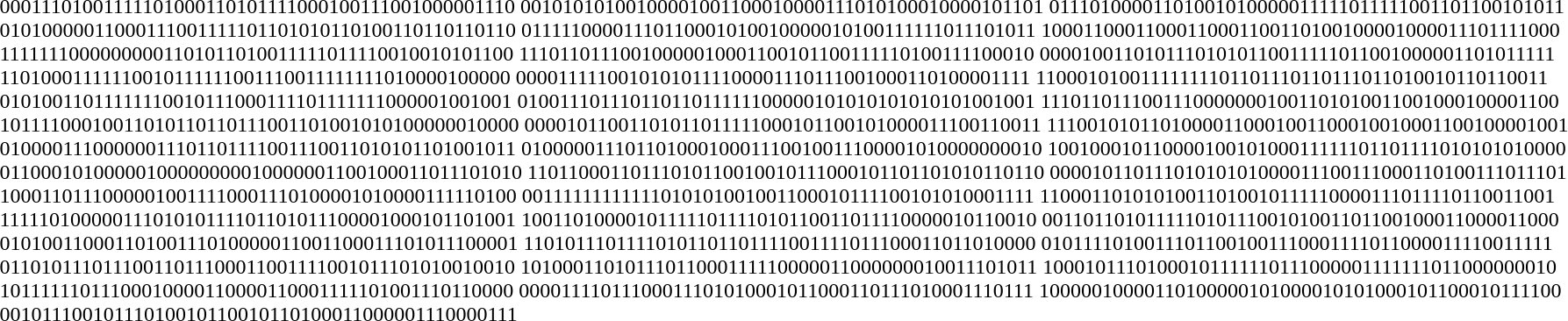<table cellpadding=5>
<tr>
<td><br>00011101001111101000110101111000100111001000001110
00101010100100001001100010000111010100010000101101
01110100001101001010000011111011111001101100101011
01010000011000111001111101101010110100110110110110
01111100001110110001010010000010100111111011101011
10001100011000110001100110100100001000011101111000
11111110000000001101011010011111011110010010101100
11101101110010000010001100101100111110100111100010
00001001101011101010110011111011001000001101011111
11010001111110010111111001110011111111010000100000
00001111100101010111100001110111001000110100001111
11000101001111111101101110110111011010010110110011
01010011011111110010111000111101111111000001001001
01001110111011011011111100000101010101010101001001
11101101110011100000001001101010011001000100001100
10111100010011010110110111001101001010100000010000
00001011001101011011111000101100101000011100110011
11100101011010000110001001100010010001100100001001
01000011100000011101101111001110011010101101001011
01000001110110100010001110010011100001010000000010
10010001011000010010100011111101101111010101010000
01100010100000100000000010000001100100011011101010
11011000110111010110010010111000101101101010110110
00001011011101010101000011100111000110100111011101
10001101110000010011110001110100001010000111110100
00111111111111010101001001100010111100101010001111
11000110101010011010010111110000111011110110011001
11111010000011101010111101101011100001000101101001
10011010000101111101111010110011011110000010110010
00110110101111101011100101001101100100011000011000
01010011000110100111010000011001100011101011100001
11010111011110101101101111001111011100011011010000
01011110100111011001001110001111011000011110011111
01101011101110011011100011001111001011101010010010
10100011010111011000111110000011000000010011101011
10001011101000101111110111000001111111011000000010
10111111011100010000110000110001111101001110110000
00001111011100011101010001011000110111010001110111
10000010000110100000101000010101000101100010111100
00101110010111010010110010110100011000001110000111</td>
</tr>
</table>
